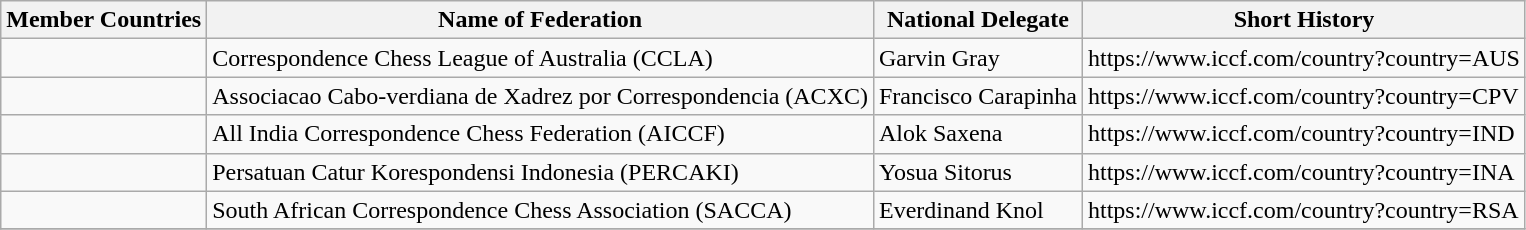<table class="wikitable">
<tr>
<th>Member Countries</th>
<th>Name of Federation</th>
<th>National Delegate</th>
<th>Short History</th>
</tr>
<tr>
<td></td>
<td>Correspondence Chess League of Australia (CCLA)</td>
<td>Garvin Gray</td>
<td>https://www.iccf.com/country?country=AUS</td>
</tr>
<tr>
<td></td>
<td>Associacao Cabo-verdiana de Xadrez por Correspondencia (ACXC)</td>
<td>Francisco Carapinha</td>
<td>https://www.iccf.com/country?country=CPV</td>
</tr>
<tr>
<td></td>
<td>All India Correspondence Chess Federation (AICCF)</td>
<td>Alok Saxena</td>
<td>https://www.iccf.com/country?country=IND</td>
</tr>
<tr>
<td></td>
<td>Persatuan Catur Korespondensi Indonesia (PERCAKI)</td>
<td>Yosua Sitorus</td>
<td>https://www.iccf.com/country?country=INA</td>
</tr>
<tr>
<td></td>
<td>South African Correspondence Chess Association (SACCA)</td>
<td>Everdinand Knol</td>
<td>https://www.iccf.com/country?country=RSA</td>
</tr>
<tr>
</tr>
</table>
